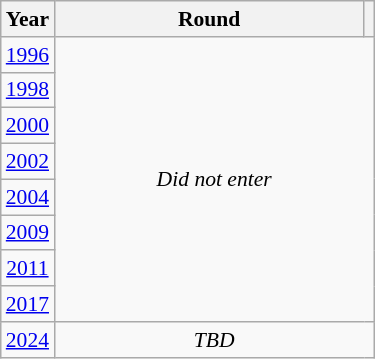<table class="wikitable" style="text-align: center; font-size:90%">
<tr>
<th>Year</th>
<th style="width:200px">Round</th>
<th></th>
</tr>
<tr>
<td><a href='#'>1996</a></td>
<td colspan="2" rowspan="8"><em>Did not enter</em></td>
</tr>
<tr>
<td><a href='#'>1998</a></td>
</tr>
<tr>
<td><a href='#'>2000</a></td>
</tr>
<tr>
<td><a href='#'>2002</a></td>
</tr>
<tr>
<td><a href='#'>2004</a></td>
</tr>
<tr>
<td><a href='#'>2009</a></td>
</tr>
<tr>
<td><a href='#'>2011</a></td>
</tr>
<tr>
<td><a href='#'>2017</a></td>
</tr>
<tr>
<td><a href='#'>2024</a></td>
<td colspan="2"><em>TBD</em></td>
</tr>
</table>
